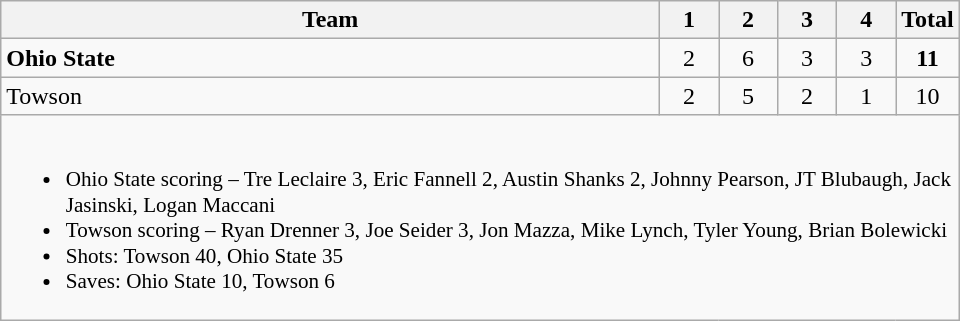<table class="wikitable" style="text-align:center; max-width:40em">
<tr>
<th>Team</th>
<th style="width:2em">1</th>
<th style="width:2em">2</th>
<th style="width:2em">3</th>
<th style="width:2em">4</th>
<th style="width:2em">Total</th>
</tr>
<tr>
<td style="text-align:left"><strong>Ohio State</strong></td>
<td>2</td>
<td>6</td>
<td>3</td>
<td>3</td>
<td><strong>11</strong></td>
</tr>
<tr>
<td style="text-align:left">Towson</td>
<td>2</td>
<td>5</td>
<td>2</td>
<td>1</td>
<td>10</td>
</tr>
<tr>
<td colspan=6 style="text-align:left; font-size:88%;"><br><ul><li>Ohio State scoring – Tre Leclaire 3, Eric Fannell 2, Austin Shanks 2, Johnny Pearson, JT Blubaugh, Jack Jasinski, Logan Maccani</li><li>Towson scoring – Ryan Drenner 3, Joe Seider 3, Jon Mazza, Mike Lynch, Tyler Young, Brian Bolewicki</li><li>Shots: Towson 40, Ohio State 35</li><li>Saves: Ohio State 10, Towson 6</li></ul></td>
</tr>
</table>
